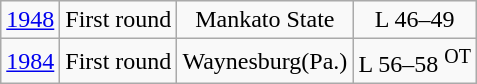<table class="wikitable">
<tr align="center">
<td><a href='#'>1948</a></td>
<td>First round</td>
<td>Mankato State</td>
<td>L 46–49</td>
</tr>
<tr align="center">
<td><a href='#'>1984</a></td>
<td>First round</td>
<td>Waynesburg(Pa.)</td>
<td>L 56–58 <sup>OT</sup></td>
</tr>
</table>
